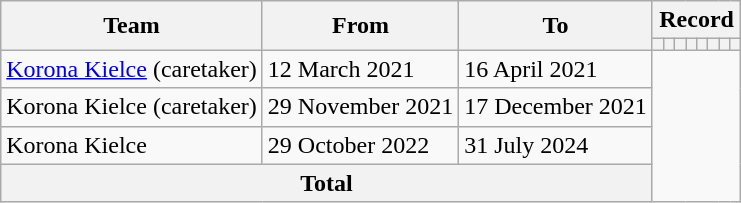<table class="wikitable" style="text-align: center">
<tr>
<th rowspan="2">Team</th>
<th rowspan="2">From</th>
<th rowspan="2">To</th>
<th colspan="8">Record</th>
</tr>
<tr>
<th></th>
<th></th>
<th></th>
<th></th>
<th></th>
<th></th>
<th></th>
<th></th>
</tr>
<tr>
<td align=left><a href='#'>Korona Kielce</a> (caretaker)</td>
<td align=left>12 March 2021</td>
<td align=left>16 April 2021<br></td>
</tr>
<tr>
<td align=left>Korona Kielce (caretaker)</td>
<td align=left>29 November 2021</td>
<td align=left>17 December 2021<br></td>
</tr>
<tr>
<td align=left>Korona Kielce</td>
<td align=left>29 October 2022</td>
<td align=left>31 July 2024<br></td>
</tr>
<tr>
<th colspan="3">Total<br></th>
</tr>
</table>
